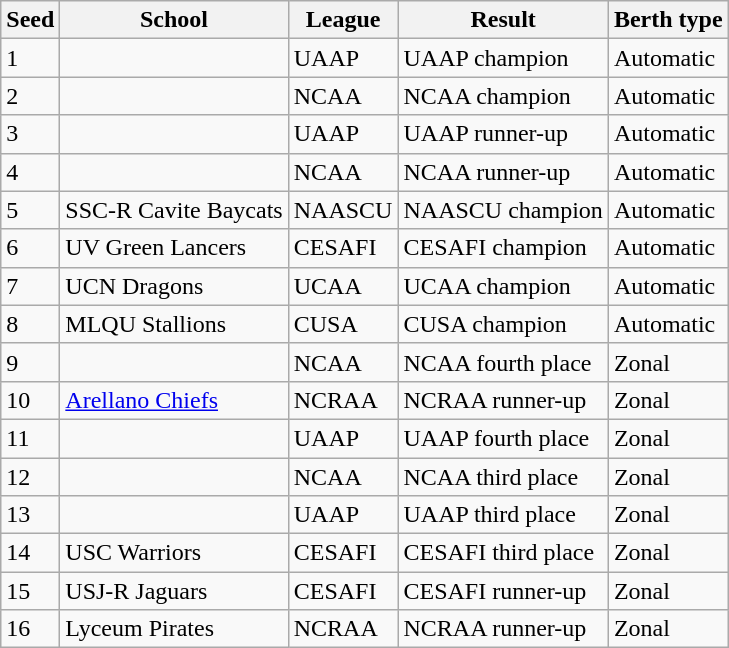<table class=wikitable>
<tr>
<th>Seed</th>
<th>School</th>
<th>League</th>
<th>Result</th>
<th>Berth type</th>
</tr>
<tr>
<td>1</td>
<td></td>
<td>UAAP</td>
<td>UAAP champion</td>
<td>Automatic</td>
</tr>
<tr>
<td>2</td>
<td></td>
<td>NCAA</td>
<td>NCAA champion</td>
<td>Automatic</td>
</tr>
<tr>
<td>3</td>
<td></td>
<td>UAAP</td>
<td>UAAP runner-up</td>
<td>Automatic</td>
</tr>
<tr>
<td>4</td>
<td></td>
<td>NCAA</td>
<td>NCAA runner-up</td>
<td>Automatic</td>
</tr>
<tr>
<td>5</td>
<td>SSC-R Cavite Baycats</td>
<td>NAASCU</td>
<td>NAASCU champion</td>
<td>Automatic</td>
</tr>
<tr>
<td>6</td>
<td>UV Green Lancers</td>
<td>CESAFI</td>
<td>CESAFI champion</td>
<td>Automatic</td>
</tr>
<tr>
<td>7</td>
<td>UCN Dragons</td>
<td>UCAA</td>
<td>UCAA champion</td>
<td>Automatic</td>
</tr>
<tr>
<td>8</td>
<td>MLQU Stallions</td>
<td>CUSA</td>
<td>CUSA champion</td>
<td>Automatic</td>
</tr>
<tr>
<td>9</td>
<td></td>
<td>NCAA</td>
<td>NCAA fourth place</td>
<td>Zonal</td>
</tr>
<tr>
<td>10</td>
<td><a href='#'>Arellano Chiefs</a></td>
<td>NCRAA</td>
<td>NCRAA runner-up</td>
<td>Zonal</td>
</tr>
<tr>
<td>11</td>
<td></td>
<td>UAAP</td>
<td>UAAP fourth place</td>
<td>Zonal</td>
</tr>
<tr>
<td>12</td>
<td></td>
<td>NCAA</td>
<td>NCAA third place</td>
<td>Zonal</td>
</tr>
<tr>
<td>13</td>
<td></td>
<td>UAAP</td>
<td>UAAP third place</td>
<td>Zonal</td>
</tr>
<tr>
<td>14</td>
<td>USC Warriors</td>
<td>CESAFI</td>
<td>CESAFI third place</td>
<td>Zonal</td>
</tr>
<tr>
<td>15</td>
<td>USJ-R Jaguars</td>
<td>CESAFI</td>
<td>CESAFI runner-up</td>
<td>Zonal</td>
</tr>
<tr>
<td>16</td>
<td>Lyceum Pirates</td>
<td>NCRAA</td>
<td>NCRAA runner-up</td>
<td>Zonal</td>
</tr>
</table>
